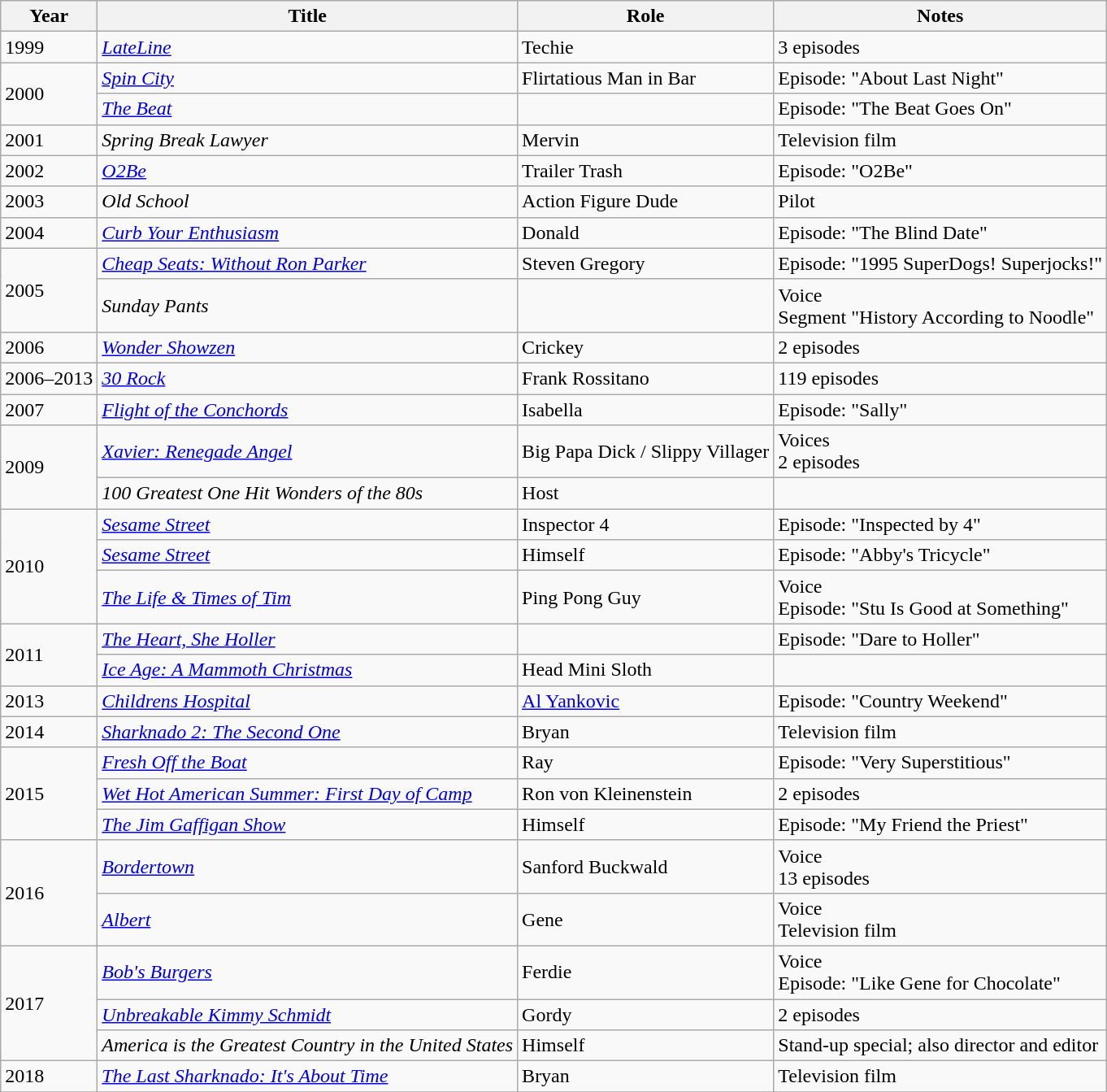<table class="wikitable">
<tr>
<th scope="col">Year</th>
<th scope="col">Title</th>
<th scope="col">Role</th>
<th scope="col" class="unsortable">Notes</th>
</tr>
<tr>
<td>1999</td>
<td><em><a href='#'>LateLine</a></em></td>
<td>Techie</td>
<td>3 episodes</td>
</tr>
<tr>
<td rowspan="2">2000</td>
<td><em><a href='#'>Spin City</a></em></td>
<td>Flirtatious Man in Bar</td>
<td>Episode: "About Last Night"</td>
</tr>
<tr>
<td><em><a href='#'>The Beat</a></em></td>
<td></td>
<td>Episode: "The Beat Goes On"</td>
</tr>
<tr>
<td>2001</td>
<td><em>Spring Break Lawyer</em></td>
<td>Mervin</td>
<td>Television film</td>
</tr>
<tr>
<td>2002</td>
<td><em><a href='#'>O2Be</a></em></td>
<td>Trailer Trash</td>
<td>Episode: "O2Be"</td>
</tr>
<tr>
<td>2003</td>
<td><em>Old School</em></td>
<td>Action Figure Dude</td>
<td>Pilot</td>
</tr>
<tr>
<td>2004</td>
<td><em><a href='#'>Curb Your Enthusiasm</a></em></td>
<td>Donald</td>
<td>Episode: "The Blind Date"</td>
</tr>
<tr>
<td rowspan="2">2005</td>
<td><em><a href='#'>Cheap Seats: Without Ron Parker</a></em></td>
<td>Steven Gregory</td>
<td>Episode: "1995 SuperDogs! Superjocks!"</td>
</tr>
<tr>
<td><em>Sunday Pants</em></td>
<td></td>
<td>Voice<br>Segment "History According to Noodle"</td>
</tr>
<tr>
<td>2006</td>
<td><em><a href='#'>Wonder Showzen</a></em></td>
<td>Crickey</td>
<td>2 episodes</td>
</tr>
<tr>
<td>2006–2013</td>
<td><em><a href='#'>30 Rock</a></em></td>
<td>Frank Rossitano</td>
<td>119 episodes</td>
</tr>
<tr>
<td>2007</td>
<td><em><a href='#'>Flight of the Conchords</a></em></td>
<td>Isabella</td>
<td>Episode: "Sally"</td>
</tr>
<tr>
<td rowspan="2">2009</td>
<td><em><a href='#'>Xavier: Renegade Angel</a></em></td>
<td>Big Papa Dick / Slippy Villager</td>
<td>Voices<br>2 episodes</td>
</tr>
<tr>
<td><em>100 Greatest One Hit Wonders of the 80s</em></td>
<td>Host</td>
</tr>
<tr>
<td rowspan="3">2010</td>
<td><em><a href='#'>Sesame Street</a></em></td>
<td>Inspector 4</td>
<td>Episode: "Inspected by 4"</td>
</tr>
<tr>
<td><em><a href='#'>Sesame Street</a></em></td>
<td>Himself</td>
<td>Episode: "Abby's Tricycle"</td>
</tr>
<tr>
<td><em><a href='#'>The Life & Times of Tim</a></em></td>
<td>Ping Pong Guy</td>
<td>Voice<br>Episode: "Stu Is Good at Something"</td>
</tr>
<tr>
<td rowspan="2">2011</td>
<td><em><a href='#'>The Heart, She Holler</a></em></td>
<td></td>
<td>Episode: "Dare to Holler"</td>
</tr>
<tr>
<td><em><a href='#'>Ice Age: A Mammoth Christmas</a></em></td>
<td>Head Mini Sloth</td>
<td></td>
</tr>
<tr>
<td>2013</td>
<td><em><a href='#'>Childrens Hospital</a></em></td>
<td><a href='#'>Al Yankovic</a></td>
<td>Episode: "Country Weekend"</td>
</tr>
<tr>
<td>2014</td>
<td><em><a href='#'>Sharknado 2: The Second One</a></em></td>
<td>Bryan</td>
<td>Television film</td>
</tr>
<tr>
<td rowspan="3">2015</td>
<td><em><a href='#'>Fresh Off the Boat</a></em></td>
<td>Ray</td>
<td>Episode: "Very Superstitious"</td>
</tr>
<tr>
<td><em><a href='#'>Wet Hot American Summer: First Day of Camp</a></em></td>
<td>Ron von Kleinenstein</td>
<td>2 episodes</td>
</tr>
<tr>
<td><em><a href='#'>The Jim Gaffigan Show</a></em></td>
<td>Himself</td>
<td>Episode: "My Friend the Priest"</td>
</tr>
<tr>
<td rowspan="2">2016</td>
<td><em><a href='#'>Bordertown</a></em></td>
<td>Sanford Buckwald</td>
<td>Voice<br>13 episodes</td>
</tr>
<tr>
<td><em><a href='#'>Albert</a></em></td>
<td>Gene</td>
<td>Voice<br>Television film</td>
</tr>
<tr>
<td rowspan="3">2017</td>
<td><em><a href='#'>Bob's Burgers</a></em></td>
<td>Ferdie</td>
<td>Voice<br>Episode: "Like Gene for Chocolate"</td>
</tr>
<tr>
<td><em><a href='#'>Unbreakable Kimmy Schmidt</a></em></td>
<td>Gordy</td>
<td>2 episodes</td>
</tr>
<tr>
<td><em>America is the Greatest Country in the United States</em></td>
<td>Himself</td>
<td>Stand-up special; also director and editor</td>
</tr>
<tr>
<td>2018</td>
<td><em><a href='#'>The Last Sharknado: It's About Time</a></em></td>
<td>Bryan</td>
<td>Television film</td>
</tr>
<tr>
</tr>
</table>
